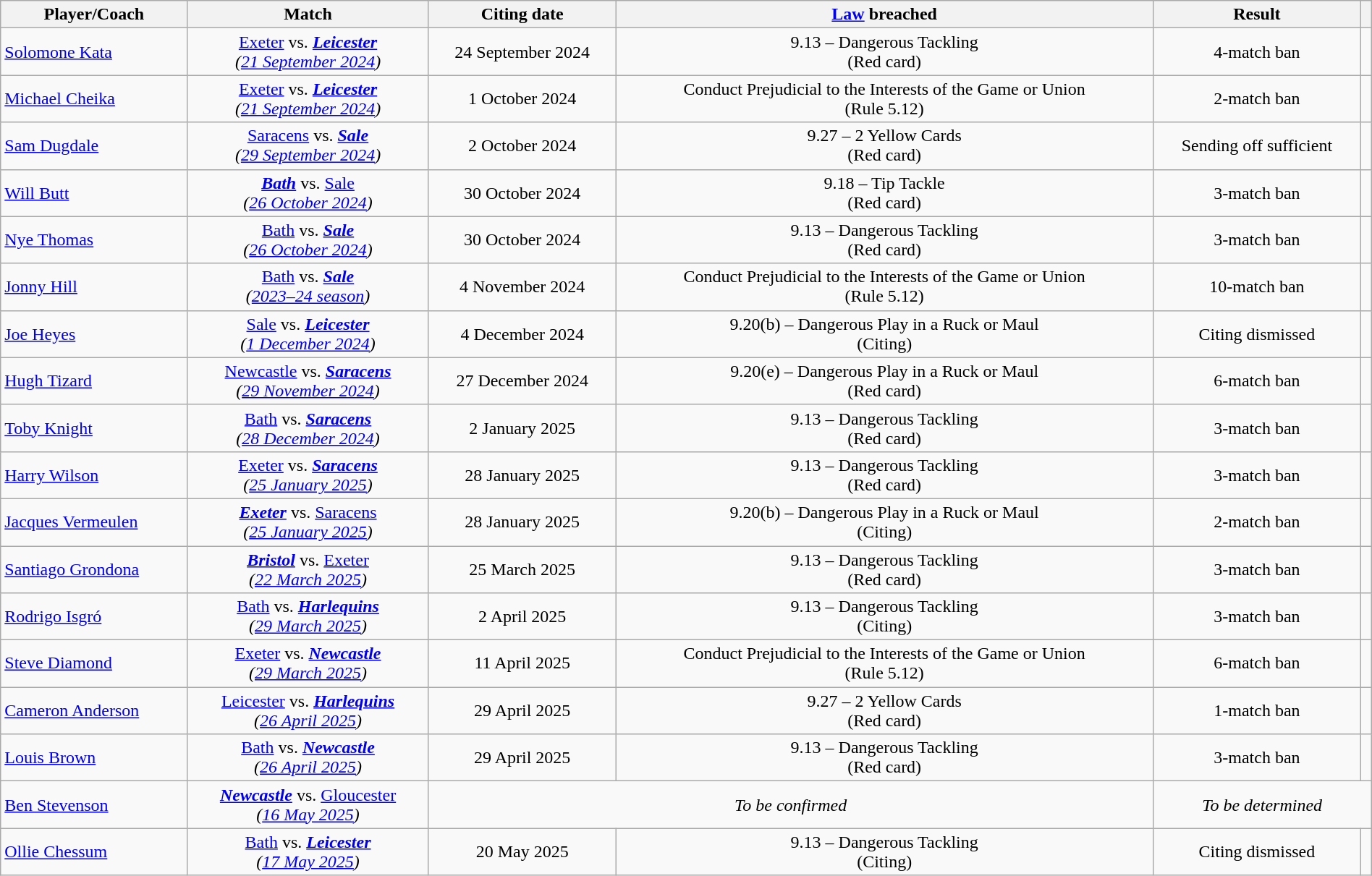<table class="wikitable" style="text-align:center;width:100%">
<tr>
<th>Player/Coach</th>
<th>Match</th>
<th>Citing date</th>
<th><a href='#'>Law</a> breached</th>
<th>Result</th>
<th></th>
</tr>
<tr>
<td align=left> <a href='#'>Solomone Kata</a></td>
<td><a href='#'>Exeter</a> vs. <strong><em><a href='#'>Leicester</a></em></strong><br><em>(<a href='#'>21 September 2024</a>)</em></td>
<td>24 September 2024</td>
<td>9.13 – Dangerous Tackling<br>(Red card)</td>
<td>4-match ban</td>
<td></td>
</tr>
<tr>
<td align=left> <a href='#'>Michael Cheika</a></td>
<td><a href='#'>Exeter</a> vs. <strong><em><a href='#'>Leicester</a></em></strong><br><em>(<a href='#'>21 September 2024</a>)</em></td>
<td>1 October 2024</td>
<td>Conduct Prejudicial to the Interests of the Game or Union<br>(Rule 5.12)</td>
<td>2-match ban</td>
<td></td>
</tr>
<tr>
<td align=left> <a href='#'>Sam Dugdale</a></td>
<td><a href='#'>Saracens</a> vs. <strong><em><a href='#'>Sale</a></em></strong><br><em>(<a href='#'>29 September 2024</a>)</em></td>
<td>2 October 2024</td>
<td>9.27 – 2 Yellow Cards<br>(Red card)</td>
<td>Sending off sufficient</td>
<td></td>
</tr>
<tr>
<td align=left> <a href='#'>Will Butt</a></td>
<td><strong><em><a href='#'>Bath</a></em></strong> vs. <a href='#'>Sale</a><br><em>(<a href='#'>26 October 2024</a>)</em></td>
<td>30 October 2024</td>
<td>9.18 – Tip Tackle<br>(Red card)</td>
<td>3-match ban</td>
<td></td>
</tr>
<tr>
<td align=left> <a href='#'>Nye Thomas</a></td>
<td><a href='#'>Bath</a> vs. <strong><em><a href='#'>Sale</a></em></strong><br><em>(<a href='#'>26 October 2024</a>)</em></td>
<td>30 October 2024</td>
<td>9.13 – Dangerous Tackling<br>(Red card)</td>
<td>3-match ban</td>
<td></td>
</tr>
<tr>
<td align=left> <a href='#'>Jonny Hill</a></td>
<td><a href='#'>Bath</a> vs. <strong><em><a href='#'>Sale</a></em></strong><br><em>(<a href='#'>2023–24 season</a>)</em></td>
<td>4 November 2024</td>
<td>Conduct Prejudicial to the Interests of the Game or Union<br>(Rule 5.12)</td>
<td>10-match ban</td>
<td></td>
</tr>
<tr>
<td align=left> <a href='#'>Joe Heyes</a></td>
<td><a href='#'>Sale</a> vs. <strong><em><a href='#'>Leicester</a></em></strong><br><em>(<a href='#'>1 December 2024</a>)</em></td>
<td>4 December 2024</td>
<td>9.20(b) – Dangerous Play in a Ruck or Maul<br>(Citing)</td>
<td>Citing dismissed</td>
<td></td>
</tr>
<tr>
<td align=left> <a href='#'>Hugh Tizard</a></td>
<td><a href='#'>Newcastle</a> vs. <strong><em><a href='#'>Saracens</a></em></strong><br><em>(<a href='#'>29 November 2024</a>)</em></td>
<td>27 December 2024</td>
<td>9.20(e) – Dangerous Play in a Ruck or Maul<br>(Red card)</td>
<td>6-match ban</td>
<td></td>
</tr>
<tr>
<td align=left> <a href='#'>Toby Knight</a></td>
<td><a href='#'>Bath</a> vs. <strong><em><a href='#'>Saracens</a></em></strong><br><em>(<a href='#'>28 December 2024</a>)</em></td>
<td>2 January 2025</td>
<td>9.13 – Dangerous Tackling<br>(Red card)</td>
<td>3-match ban</td>
<td></td>
</tr>
<tr>
<td align=left> <a href='#'>Harry Wilson</a></td>
<td><a href='#'>Exeter</a> vs. <strong><em><a href='#'>Saracens</a></em></strong><br><em>(<a href='#'>25 January 2025</a>)</em></td>
<td>28 January 2025</td>
<td>9.13 – Dangerous Tackling<br>(Red card)</td>
<td>3-match ban</td>
<td></td>
</tr>
<tr>
<td align=left> <a href='#'>Jacques Vermeulen</a></td>
<td><strong><em><a href='#'>Exeter</a></em></strong> vs. <a href='#'>Saracens</a><br><em>(<a href='#'>25 January 2025</a>)</em></td>
<td>28 January 2025</td>
<td>9.20(b) – Dangerous Play in a Ruck or Maul<br>(Citing)</td>
<td>2-match ban</td>
<td></td>
</tr>
<tr>
<td align=left> <a href='#'>Santiago Grondona</a></td>
<td><strong><em><a href='#'>Bristol</a></em></strong> vs. <a href='#'>Exeter</a><br><em>(<a href='#'>22 March 2025</a>)</em></td>
<td>25 March 2025</td>
<td>9.13 – Dangerous Tackling<br>(Red card)</td>
<td>3-match ban</td>
<td></td>
</tr>
<tr>
<td align=left> <a href='#'>Rodrigo Isgró</a></td>
<td><a href='#'>Bath</a> vs. <strong><em><a href='#'>Harlequins</a></em></strong><br><em>(<a href='#'>29 March 2025</a>)</em></td>
<td>2 April 2025</td>
<td>9.13 – Dangerous Tackling<br>(Citing)</td>
<td>3-match ban</td>
<td></td>
</tr>
<tr>
<td align=left> <a href='#'>Steve Diamond</a></td>
<td><a href='#'>Exeter</a> vs. <strong><em><a href='#'>Newcastle</a></em></strong><br><em>(<a href='#'>29 March 2025</a>)</em></td>
<td>11 April 2025</td>
<td>Conduct Prejudicial to the Interests of the Game or Union<br>(Rule 5.12)</td>
<td>6-match ban</td>
<td></td>
</tr>
<tr>
<td align=left> <a href='#'>Cameron Anderson</a></td>
<td><a href='#'>Leicester</a> vs. <strong><em><a href='#'>Harlequins</a></em></strong><br><em>(<a href='#'>26 April 2025</a>)</em></td>
<td>29 April 2025</td>
<td>9.27 – 2 Yellow Cards<br>(Red card)</td>
<td>1-match ban</td>
<td></td>
</tr>
<tr>
<td align=left> <a href='#'>Louis Brown</a></td>
<td><a href='#'>Bath</a> vs. <strong><em><a href='#'>Newcastle</a></em></strong><br><em>(<a href='#'>26 April 2025</a>)</em></td>
<td>29 April 2025</td>
<td>9.13 – Dangerous Tackling<br>(Red card)</td>
<td>3-match ban</td>
<td></td>
</tr>
<tr>
<td align=left> <a href='#'>Ben Stevenson</a></td>
<td><strong><em><a href='#'>Newcastle</a></em></strong> vs. <a href='#'>Gloucester</a><br><em>(<a href='#'>16 May 2025</a>)</em></td>
<td colspan=2><em>To be confirmed</em></td>
<td colspan=2><em>To be determined</em></td>
</tr>
<tr>
<td align=left> <a href='#'>Ollie Chessum</a></td>
<td><a href='#'>Bath</a> vs. <strong><em><a href='#'>Leicester</a></em></strong><br><em>(<a href='#'>17 May 2025</a>)</em></td>
<td>20 May 2025</td>
<td>9.13 – Dangerous Tackling<br>(Citing)</td>
<td>Citing dismissed</td>
<td></td>
</tr>
</table>
